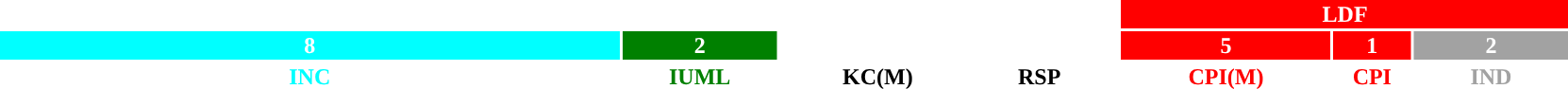<table style="width:88%; text-align:center;">
<tr style="color:white;">
<td colspan=4 align=center style="background:"><strong>UDF</strong></td>
<td></td>
<td colspan=3 align=center style="background:Red"><strong>LDF</strong></td>
</tr>
<tr style="color:white;">
<td style="background:aqua; width:40%;"><strong>8</strong></td>
<td style="background:green; width:10%;"><strong>2</strong></td>
<td style="background:"><strong>1</strong></td>
<td style="background:"><strong>1</strong></td>
<td style="background:#ffffff; width:1%;"></td>
<td style="background:red; width:25;"><strong>5</strong></td>
<td style="background:red; width:5%;"><strong>1</strong></td>
<td style="background:#A2A2A2; width:10%;"><strong>2</strong></td>
</tr>
<tr>
<td style="color:aqua;"><strong>INC</strong></td>
<td style="color:green;"><strong>IUML</strong></td>
<td style="color:"><strong>KC(M)</strong></td>
<td style="color:"><strong>RSP</strong></td>
<td style="color:#ffffff;"></td>
<td style="color:red;"><strong>CPI(M)</strong></td>
<td style="color:red;"><strong>CPI</strong></td>
<td style="color:#A2A2A2;"><strong>IND</strong></td>
</tr>
</table>
